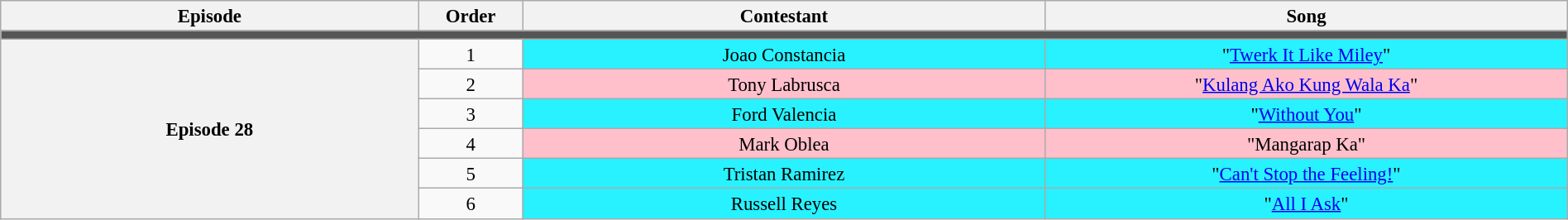<table class="wikitable" style="text-align:center; line-height:17px; width:100%; font-size: 95%;">
<tr>
<th style="width:20%;">Episode</th>
<th style="width:05%;">Order</th>
<th style="width:25%;">Contestant</th>
<th style="width:25%;">Song</th>
</tr>
<tr>
<td colspan="4" style="background:#555;"></td>
</tr>
<tr>
<th rowspan="6">Episode 28<br><small></small></th>
<td>1</td>
<td style="background:#28f2ff;">Joao Constancia</td>
<td style="background:#28f2ff;">"<a href='#'>Twerk It Like Miley</a>"</td>
</tr>
<tr>
<td>2</td>
<td style="background:pink;">Tony Labrusca</td>
<td style="background:pink;">"<a href='#'>Kulang Ako Kung Wala Ka</a>"</td>
</tr>
<tr>
<td>3</td>
<td style="background:#28f2ff">Ford Valencia</td>
<td style="background:#28f2ff">"<a href='#'>Without You</a>"</td>
</tr>
<tr>
<td>4</td>
<td style="background:pink;">Mark Oblea</td>
<td style="background:pink;">"Mangarap Ka"</td>
</tr>
<tr>
<td>5</td>
<td style="background:#28f2ff">Tristan Ramirez</td>
<td style="background:#28f2ff">"<a href='#'>Can't Stop the Feeling!</a>"</td>
</tr>
<tr>
<td>6</td>
<td style="background:#28f2ff">Russell Reyes</td>
<td style="background:#28f2ff">"<a href='#'>All I Ask</a>"</td>
</tr>
</table>
